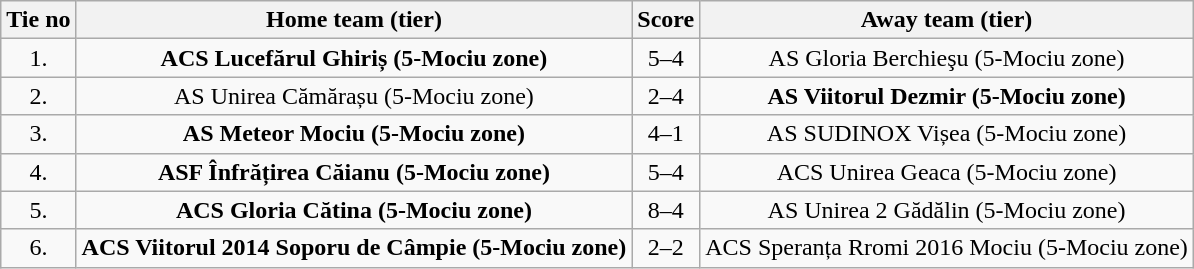<table class="wikitable" style="text-align: center">
<tr>
<th>Tie no</th>
<th>Home team (tier)</th>
<th>Score</th>
<th>Away team (tier)</th>
</tr>
<tr>
<td>1.</td>
<td><strong>ACS Lucefărul Ghiriș (5-Mociu zone)</strong></td>
<td>5–4</td>
<td>AS Gloria Berchieşu (5-Mociu zone)</td>
</tr>
<tr>
<td>2.</td>
<td>AS Unirea Cămărașu (5-Mociu zone)</td>
<td>2–4</td>
<td><strong>AS Viitorul Dezmir (5-Mociu zone)</strong></td>
</tr>
<tr>
<td>3.</td>
<td><strong>AS Meteor Mociu (5-Mociu zone)</strong></td>
<td>4–1</td>
<td>AS SUDINOX Vișea (5-Mociu zone)</td>
</tr>
<tr>
<td>4.</td>
<td><strong>ASF Înfrățirea Căianu (5-Mociu zone)</strong></td>
<td>5–4</td>
<td>ACS Unirea Geaca (5-Mociu zone)</td>
</tr>
<tr>
<td>5.</td>
<td><strong>ACS Gloria Cătina (5-Mociu zone)</strong></td>
<td>8–4</td>
<td>AS Unirea 2 Gădălin (5-Mociu zone)</td>
</tr>
<tr>
<td>6.</td>
<td><strong>ACS Viitorul 2014 Soporu de Câmpie (5-Mociu zone)</strong></td>
<td>2–2 </td>
<td>ACS Speranța Rromi 2016 Mociu (5-Mociu zone)</td>
</tr>
</table>
